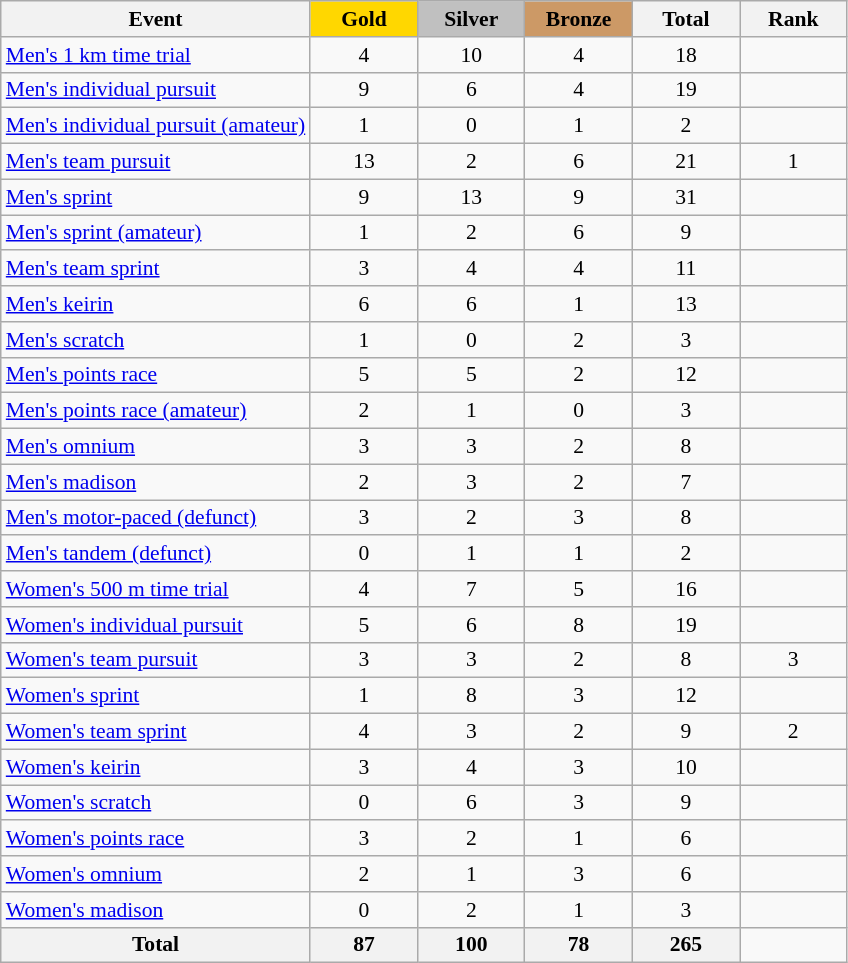<table class="wikitable sortable" border="1" style="text-align:center; font-size:90%;">
<tr>
<th style="width:15:em;">Event</th>
<td style="background:gold; width:4.5em; font-weight:bold;">Gold</td>
<td style="background:silver; width:4.5em; font-weight:bold;">Silver</td>
<td style="background:#cc9966; width:4.5em; font-weight:bold;">Bronze</td>
<th style="width:4.5em;">Total</th>
<th style="width:4.5em;">Rank</th>
</tr>
<tr>
<td align=left><a href='#'>Men's 1 km time trial</a></td>
<td>4</td>
<td>10</td>
<td>4</td>
<td>18</td>
<td></td>
</tr>
<tr>
<td align=left><a href='#'>Men's individual pursuit</a></td>
<td>9</td>
<td>6</td>
<td>4</td>
<td>19</td>
<td></td>
</tr>
<tr>
<td align=left><a href='#'>Men's individual pursuit (amateur)</a></td>
<td>1</td>
<td>0</td>
<td>1</td>
<td>2</td>
<td></td>
</tr>
<tr>
<td align=left><a href='#'>Men's team pursuit</a></td>
<td>13</td>
<td>2</td>
<td>6</td>
<td>21</td>
<td>1</td>
</tr>
<tr>
<td align=left><a href='#'>Men's sprint</a></td>
<td>9</td>
<td>13</td>
<td>9</td>
<td>31</td>
<td></td>
</tr>
<tr>
<td align=left><a href='#'>Men's sprint (amateur)</a></td>
<td>1</td>
<td>2</td>
<td>6</td>
<td>9</td>
<td></td>
</tr>
<tr>
<td align=left><a href='#'>Men's team sprint</a></td>
<td>3</td>
<td>4</td>
<td>4</td>
<td>11</td>
<td></td>
</tr>
<tr>
<td align=left><a href='#'>Men's keirin</a></td>
<td>6</td>
<td>6</td>
<td>1</td>
<td>13</td>
<td></td>
</tr>
<tr>
<td align=left><a href='#'>Men's scratch</a></td>
<td>1</td>
<td>0</td>
<td>2</td>
<td>3</td>
<td></td>
</tr>
<tr>
<td align=left><a href='#'>Men's points race</a></td>
<td>5</td>
<td>5</td>
<td>2</td>
<td>12</td>
<td></td>
</tr>
<tr>
<td align=left><a href='#'>Men's points race (amateur)</a></td>
<td>2</td>
<td>1</td>
<td>0</td>
<td>3</td>
<td></td>
</tr>
<tr>
<td align=left><a href='#'>Men's omnium</a></td>
<td>3</td>
<td>3</td>
<td>2</td>
<td>8</td>
<td></td>
</tr>
<tr>
<td align=left><a href='#'>Men's madison</a></td>
<td>2</td>
<td>3</td>
<td>2</td>
<td>7</td>
<td></td>
</tr>
<tr>
<td align=left><a href='#'>Men's motor-paced (defunct)</a></td>
<td>3</td>
<td>2</td>
<td>3</td>
<td>8</td>
<td></td>
</tr>
<tr>
<td align=left><a href='#'>Men's tandem (defunct)</a></td>
<td>0</td>
<td>1</td>
<td>1</td>
<td>2</td>
<td></td>
</tr>
<tr>
<td align=left><a href='#'>Women's 500 m time trial</a></td>
<td>4</td>
<td>7</td>
<td>5</td>
<td>16</td>
<td></td>
</tr>
<tr>
<td align=left><a href='#'>Women's individual pursuit</a></td>
<td>5</td>
<td>6</td>
<td>8</td>
<td>19</td>
<td></td>
</tr>
<tr>
<td align=left><a href='#'>Women's team pursuit</a></td>
<td>3</td>
<td>3</td>
<td>2</td>
<td>8</td>
<td>3</td>
</tr>
<tr>
<td align=left><a href='#'>Women's sprint</a></td>
<td>1</td>
<td>8</td>
<td>3</td>
<td>12</td>
<td></td>
</tr>
<tr>
<td align=left><a href='#'>Women's team sprint</a></td>
<td>4</td>
<td>3</td>
<td>2</td>
<td>9</td>
<td>2</td>
</tr>
<tr>
<td align=left><a href='#'>Women's keirin</a></td>
<td>3</td>
<td>4</td>
<td>3</td>
<td>10</td>
<td></td>
</tr>
<tr>
<td align=left><a href='#'>Women's scratch</a></td>
<td>0</td>
<td>6</td>
<td>3</td>
<td>9</td>
<td></td>
</tr>
<tr>
<td align=left><a href='#'>Women's points race</a></td>
<td>3</td>
<td>2</td>
<td>1</td>
<td>6</td>
<td></td>
</tr>
<tr>
<td align=left><a href='#'>Women's omnium</a></td>
<td>2</td>
<td>1</td>
<td>3</td>
<td>6</td>
<td></td>
</tr>
<tr>
<td align=left><a href='#'>Women's madison</a></td>
<td>0</td>
<td>2</td>
<td>1</td>
<td>3</td>
<td></td>
</tr>
<tr>
<th>Total</th>
<th>87</th>
<th>100</th>
<th>78</th>
<th>265</th>
</tr>
</table>
